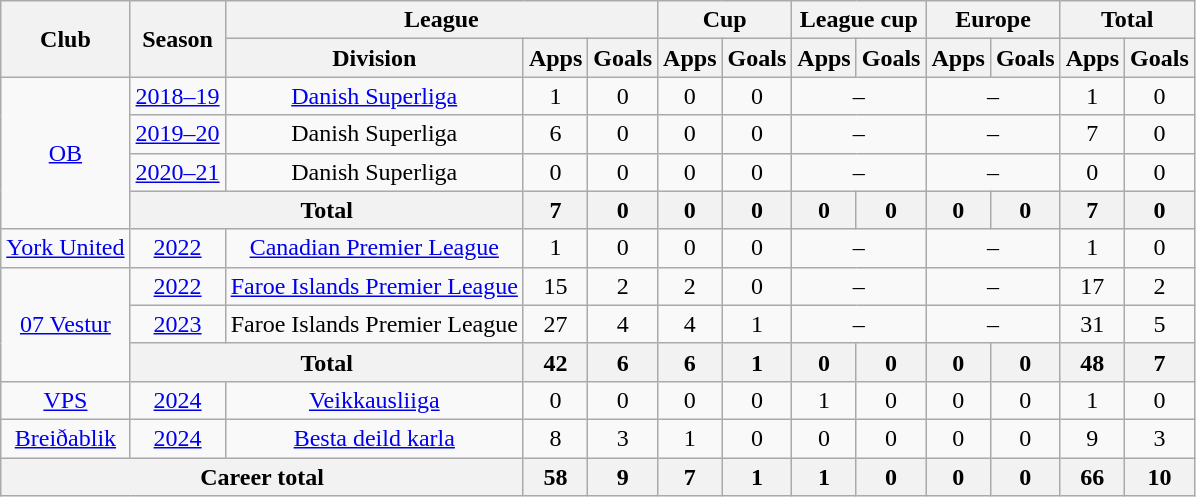<table class="wikitable" style="text-align:center">
<tr>
<th rowspan="2">Club</th>
<th rowspan="2">Season</th>
<th colspan="3">League</th>
<th colspan="2">Cup</th>
<th colspan="2">League cup</th>
<th colspan="2">Europe</th>
<th colspan="2">Total</th>
</tr>
<tr>
<th>Division</th>
<th>Apps</th>
<th>Goals</th>
<th>Apps</th>
<th>Goals</th>
<th>Apps</th>
<th>Goals</th>
<th>Apps</th>
<th>Goals</th>
<th>Apps</th>
<th>Goals</th>
</tr>
<tr>
<td rowspan=4><a href='#'>OB</a></td>
<td><a href='#'>2018–19</a></td>
<td><a href='#'>Danish Superliga</a></td>
<td>1</td>
<td>0</td>
<td>0</td>
<td>0</td>
<td colspan=2>–</td>
<td colspan=2>–</td>
<td>1</td>
<td>0</td>
</tr>
<tr>
<td><a href='#'>2019–20</a></td>
<td>Danish Superliga</td>
<td>6</td>
<td>0</td>
<td>0</td>
<td>0</td>
<td colspan=2>–</td>
<td colspan=2>–</td>
<td>7</td>
<td>0</td>
</tr>
<tr>
<td><a href='#'>2020–21</a></td>
<td>Danish Superliga</td>
<td>0</td>
<td>0</td>
<td>0</td>
<td>0</td>
<td colspan=2>–</td>
<td colspan=2>–</td>
<td>0</td>
<td>0</td>
</tr>
<tr>
<th colspan=2>Total</th>
<th>7</th>
<th>0</th>
<th>0</th>
<th>0</th>
<th>0</th>
<th>0</th>
<th>0</th>
<th>0</th>
<th>7</th>
<th>0</th>
</tr>
<tr>
<td><a href='#'>York United</a></td>
<td><a href='#'>2022</a></td>
<td><a href='#'>Canadian Premier League</a></td>
<td>1</td>
<td>0</td>
<td>0</td>
<td>0</td>
<td colspan=2>–</td>
<td colspan=2>–</td>
<td>1</td>
<td>0</td>
</tr>
<tr>
<td rowspan=3><a href='#'>07 Vestur</a></td>
<td><a href='#'>2022</a></td>
<td><a href='#'>Faroe Islands Premier League</a></td>
<td>15</td>
<td>2</td>
<td>2</td>
<td>0</td>
<td colspan=2>–</td>
<td colspan=2>–</td>
<td>17</td>
<td>2</td>
</tr>
<tr>
<td><a href='#'>2023</a></td>
<td>Faroe Islands Premier League</td>
<td>27</td>
<td>4</td>
<td>4</td>
<td>1</td>
<td colspan=2>–</td>
<td colspan=2>–</td>
<td>31</td>
<td>5</td>
</tr>
<tr>
<th colspan=2>Total</th>
<th>42</th>
<th>6</th>
<th>6</th>
<th>1</th>
<th>0</th>
<th>0</th>
<th>0</th>
<th>0</th>
<th>48</th>
<th>7</th>
</tr>
<tr>
<td><a href='#'>VPS</a></td>
<td><a href='#'>2024</a></td>
<td><a href='#'>Veikkausliiga</a></td>
<td>0</td>
<td>0</td>
<td>0</td>
<td>0</td>
<td>1</td>
<td>0</td>
<td>0</td>
<td>0</td>
<td>1</td>
<td>0</td>
</tr>
<tr>
<td><a href='#'>Breiðablik</a></td>
<td><a href='#'>2024</a></td>
<td><a href='#'>Besta deild karla</a></td>
<td>8</td>
<td>3</td>
<td>1</td>
<td>0</td>
<td>0</td>
<td>0</td>
<td>0</td>
<td>0</td>
<td>9</td>
<td>3</td>
</tr>
<tr>
<th colspan="3">Career total</th>
<th>58</th>
<th>9</th>
<th>7</th>
<th>1</th>
<th>1</th>
<th>0</th>
<th>0</th>
<th>0</th>
<th>66</th>
<th>10</th>
</tr>
</table>
